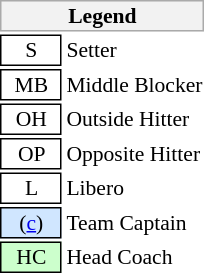<table class="toccolours" style="float:right; font-size:90%; white-space:nowrap; valign:middle">
<tr>
<th colspan="6" style="background-color:#F2F2F2; border:1px solid #AAAAAA">Legend</th>
</tr>
<tr>
<td style="border:1px solid black" align="center">  S  </td>
<td>Setter</td>
</tr>
<tr>
<td style="border:1px solid black" align="center">  MB  </td>
<td>Middle Blocker</td>
</tr>
<tr>
<td style="border:1px solid black" align="center">  OH  </td>
<td>Outside Hitter</td>
</tr>
<tr>
<td style="border:1px solid black" align="center">  OP  </td>
<td>Opposite Hitter</td>
</tr>
<tr>
<td style="border:1px solid black" align="center">  L  </td>
<td>Libero</td>
</tr>
<tr>
<td style="background:#D0E6FF;border:1px solid black" align="center"> (<a href='#'>c</a>) </td>
<td>Team Captain</td>
</tr>
<tr>
<td style="background: #ccffcc; border: 1px solid black" align="center"> HC </td>
<td>Head Coach</td>
</tr>
<tr>
</tr>
</table>
